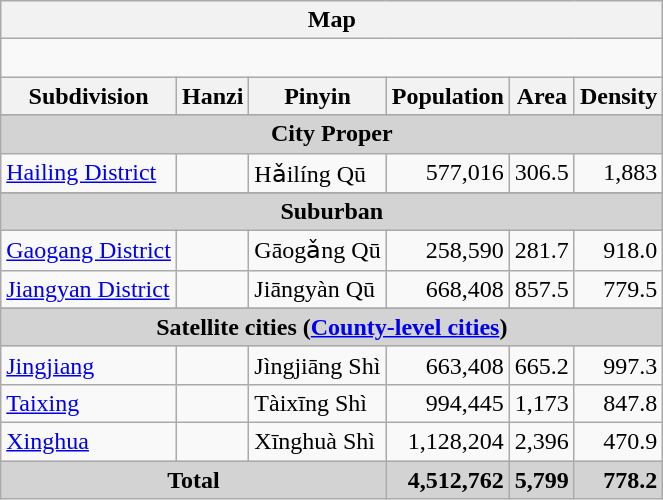<table class="wikitable">
<tr>
<th colspan="6">Map</th>
</tr>
<tr>
<td colspan="6"><div><br> 







</div></td>
</tr>
<tr>
<th align=left>Subdivision</th>
<th align=left>Hanzi</th>
<th align=left>Pinyin</th>
<th align=left>Population </th>
<th align=left>Area </th>
<th align=left>Density</th>
</tr>
<tr>
</tr>
<tr style="background:#d3d3d3;">
<td colspan="6"  style="text-align:center; "><strong>City Proper</strong></td>
</tr>
<tr>
<td align=left><a href='#'>Hailing District</a></td>
<td align=left></td>
<td align=left>Hǎilíng Qū</td>
<td align=right>577,016</td>
<td align=right>306.5</td>
<td align=right>1,883</td>
</tr>
<tr>
</tr>
<tr style="background:#d3d3d3;">
<td colspan="6"  style="text-align:center; "><strong>Suburban</strong></td>
</tr>
<tr>
<td align=left><a href='#'>Gaogang District</a></td>
<td align=left></td>
<td align=left>Gāogǎng Qū</td>
<td align=right>258,590</td>
<td align=right>281.7</td>
<td align=right>918.0</td>
</tr>
<tr>
<td align=left><a href='#'>Jiangyan District</a></td>
<td align=left></td>
<td align=left>Jiāngyàn Qū</td>
<td align=right>668,408</td>
<td align=right>857.5</td>
<td align=right>779.5</td>
</tr>
<tr>
</tr>
<tr style="background:#d3d3d3;">
<td colspan="6"  style="text-align:center; "><strong>Satellite cities (<a href='#'>County-level cities</a>)</strong></td>
</tr>
<tr>
<td align=left><a href='#'>Jingjiang</a></td>
<td align=left></td>
<td align=left>Jìngjiāng Shì</td>
<td align=right>663,408</td>
<td align=right>665.2</td>
<td align=right>997.3</td>
</tr>
<tr>
<td align=left><a href='#'>Taixing</a></td>
<td align=left></td>
<td align=left>Tàixīng Shì</td>
<td align=right>994,445</td>
<td align=right>1,173</td>
<td align=right>847.8</td>
</tr>
<tr>
<td align=left><a href='#'>Xinghua</a></td>
<td align=left></td>
<td align=left>Xīnghuà Shì</td>
<td align=right>1,128,204</td>
<td align=right>2,396</td>
<td align=right>470.9</td>
</tr>
<tr style="background:#d3d3d3;">
<td colspan=3 style="text-align:center; "><strong>Total</strong></td>
<td align=right><strong>4,512,762</strong></td>
<td align=right><strong>5,799</strong></td>
<td align=right><strong>778.2</strong></td>
</tr>
</table>
